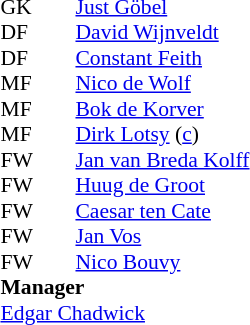<table cellspacing="0" cellpadding="0" style="font-size:90%; margin:0.2em auto;">
<tr>
<th width="25"></th>
<th width="25"></th>
</tr>
<tr>
<td>GK</td>
<td></td>
<td><a href='#'>Just Göbel</a></td>
</tr>
<tr>
<td>DF</td>
<td></td>
<td><a href='#'>David Wijnveldt</a></td>
</tr>
<tr>
<td>DF</td>
<td></td>
<td><a href='#'>Constant Feith</a></td>
</tr>
<tr>
<td>MF</td>
<td></td>
<td><a href='#'>Nico de Wolf</a></td>
</tr>
<tr>
<td>MF</td>
<td></td>
<td><a href='#'>Bok de Korver</a></td>
</tr>
<tr>
<td>MF</td>
<td></td>
<td><a href='#'>Dirk Lotsy</a> (<a href='#'>c</a>)</td>
</tr>
<tr>
<td>FW</td>
<td></td>
<td><a href='#'>Jan van Breda Kolff</a></td>
</tr>
<tr>
<td>FW</td>
<td></td>
<td><a href='#'>Huug de Groot</a></td>
</tr>
<tr>
<td>FW</td>
<td></td>
<td><a href='#'>Caesar ten Cate</a></td>
</tr>
<tr>
<td>FW</td>
<td></td>
<td><a href='#'>Jan Vos</a></td>
</tr>
<tr>
<td>FW</td>
<td></td>
<td><a href='#'>Nico Bouvy</a></td>
</tr>
<tr>
<td colspan=3><strong>Manager</strong></td>
</tr>
<tr>
<td colspan=4> <a href='#'>Edgar Chadwick</a></td>
</tr>
</table>
